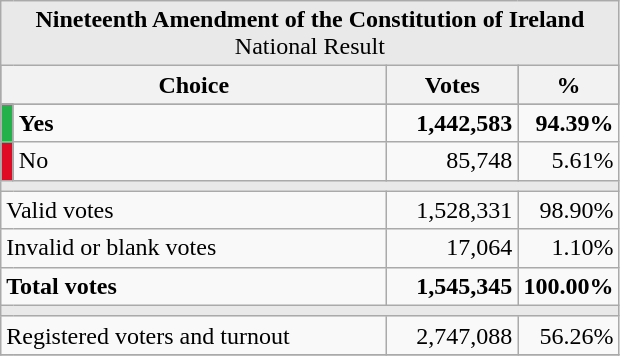<table class="wikitable" style="text-align:right; font-size:100%;">
<tr>
<td colspan="4" bgcolor="#E9E9E9" align="center"><strong>Nineteenth Amendment of the Constitution of Ireland</strong>  <br>National Result</td>
</tr>
<tr bgcolor="#09a8ff" align="center">
<th align="left" colspan="2" width="250">Choice</th>
<th width="80">Votes</th>
<th width="50">%</th>
</tr>
<tr>
<td bgcolor="#24B14C"></td>
<td align="left"><strong>Yes</strong></td>
<td><strong>1,442,583</strong></td>
<td><strong>94.39%</strong></td>
</tr>
<tr>
<td width="1" bgcolor="#DF0A24"></td>
<td align="left">No</td>
<td>85,748</td>
<td>5.61%</td>
</tr>
<tr>
<td colspan="4" bgcolor="#E9E9E9"></td>
</tr>
<tr>
<td align="left" colspan="2">Valid votes</td>
<td>1,528,331</td>
<td>98.90%</td>
</tr>
<tr>
<td align="left" colspan="2">Invalid or blank votes</td>
<td>17,064</td>
<td>1.10%</td>
</tr>
<tr>
<td align="left" colspan="2"><strong>Total votes</strong></td>
<td><strong>1,545,345</strong></td>
<td><strong>100.00%</strong></td>
</tr>
<tr>
<td colspan="4" bgcolor="#E9E9E9"></td>
</tr>
<tr>
<td align="left" colspan="2">Registered voters and turnout</td>
<td>2,747,088</td>
<td>56.26%</td>
</tr>
<tr>
</tr>
</table>
